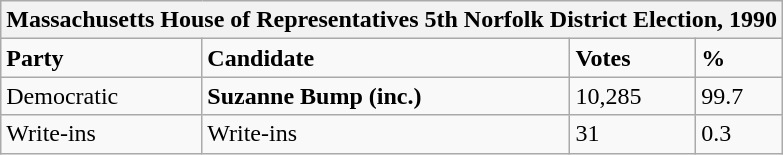<table class="wikitable">
<tr>
<th colspan="4">Massachusetts House of Representatives 5th Norfolk District Election, 1990</th>
</tr>
<tr>
<td><strong>Party</strong></td>
<td><strong>Candidate</strong></td>
<td><strong>Votes</strong></td>
<td><strong>%</strong></td>
</tr>
<tr>
<td>Democratic</td>
<td><strong>Suzanne Bump (inc.)</strong></td>
<td>10,285</td>
<td>99.7</td>
</tr>
<tr>
<td>Write-ins</td>
<td>Write-ins</td>
<td>31</td>
<td>0.3</td>
</tr>
</table>
